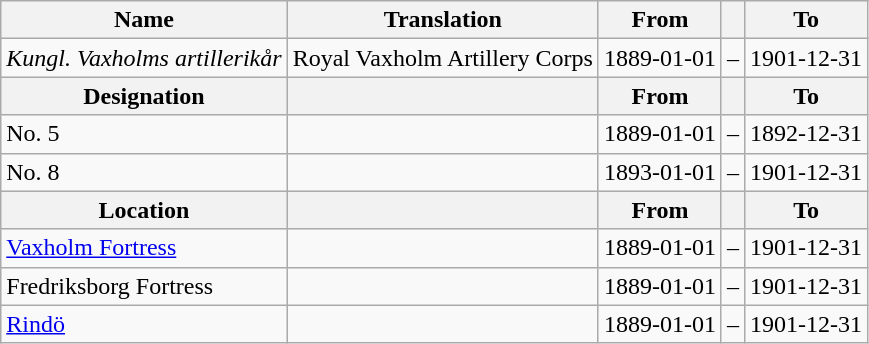<table class="wikitable">
<tr>
<th style="font-weight:bold;">Name</th>
<th style="font-weight:bold;">Translation</th>
<th style="text-align: center; font-weight:bold;">From</th>
<th></th>
<th style="text-align: center; font-weight:bold;">To</th>
</tr>
<tr>
<td style="font-style:italic;">Kungl. Vaxholms artillerikår</td>
<td>Royal Vaxholm Artillery Corps</td>
<td>1889-01-01</td>
<td>–</td>
<td>1901-12-31</td>
</tr>
<tr>
<th style="font-weight:bold;">Designation</th>
<th style="font-weight:bold;"></th>
<th style="text-align: center; font-weight:bold;">From</th>
<th></th>
<th style="text-align: center; font-weight:bold;">To</th>
</tr>
<tr>
<td>No. 5</td>
<td></td>
<td style="text-align: center;">1889-01-01</td>
<td style="text-align: center;">–</td>
<td style="text-align: center;">1892-12-31</td>
</tr>
<tr>
<td>No. 8</td>
<td></td>
<td style="text-align: center;">1893-01-01</td>
<td style="text-align: center;">–</td>
<td style="text-align: center;">1901-12-31</td>
</tr>
<tr>
<th style="font-weight:bold;">Location</th>
<th style="font-weight:bold;"></th>
<th style="text-align: center; font-weight:bold;">From</th>
<th></th>
<th style="text-align: center; font-weight:bold;">To</th>
</tr>
<tr>
<td><a href='#'>Vaxholm Fortress</a></td>
<td></td>
<td style="text-align: center;">1889-01-01</td>
<td style="text-align: center;">–</td>
<td style="text-align: center;">1901-12-31</td>
</tr>
<tr>
<td>Fredriksborg Fortress</td>
<td></td>
<td style="text-align: center;">1889-01-01</td>
<td style="text-align: center;">–</td>
<td style="text-align: center;">1901-12-31</td>
</tr>
<tr>
<td><a href='#'>Rindö</a></td>
<td></td>
<td style="text-align: center;">1889-01-01</td>
<td style="text-align: center;">–</td>
<td style="text-align: center;">1901-12-31</td>
</tr>
</table>
